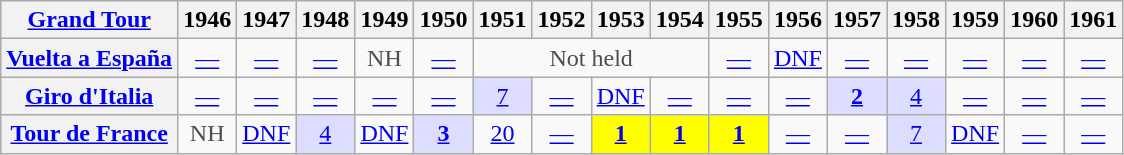<table class="wikitable plainrowheaders">
<tr>
<th scope="col"><a href='#'>Grand Tour</a></th>
<th scope="col">1946</th>
<th scope="col">1947</th>
<th scope="col">1948</th>
<th scope="col">1949</th>
<th scope="col">1950</th>
<th scope="col">1951</th>
<th scope="col">1952</th>
<th scope="col">1953</th>
<th scope="col">1954</th>
<th scope="col">1955</th>
<th scope="col">1956</th>
<th scope="col">1957</th>
<th scope="col">1958</th>
<th scope="col">1959</th>
<th scope="col">1960</th>
<th scope="col">1961</th>
</tr>
<tr style="text-align:center;">
<th scope="row"> <a href='#'>Vuelta a España</a></th>
<td><a href='#'>—</a></td>
<td><a href='#'>—</a></td>
<td><a href='#'>—</a></td>
<td style="color:#4d4d4d;">NH</td>
<td><a href='#'>—</a></td>
<td style="color:#4d4d4d;" colspan=4>Not held</td>
<td><a href='#'>—</a></td>
<td><a href='#'>DNF</a></td>
<td><a href='#'>—</a></td>
<td><a href='#'>—</a></td>
<td><a href='#'>—</a></td>
<td><a href='#'>—</a></td>
<td><a href='#'>—</a></td>
</tr>
<tr style="text-align:center;">
<th scope="row"> <a href='#'>Giro d'Italia</a></th>
<td><a href='#'>—</a></td>
<td><a href='#'>—</a></td>
<td><a href='#'>—</a></td>
<td><a href='#'>—</a></td>
<td><a href='#'>—</a></td>
<td style="background:#ddddff;"><a href='#'>7</a></td>
<td><a href='#'>—</a></td>
<td><a href='#'>DNF</a></td>
<td><a href='#'>—</a></td>
<td><a href='#'>—</a></td>
<td><a href='#'>—</a></td>
<td style="background:#ddddff;"><a href='#'><strong>2</strong></a></td>
<td style="background:#ddddff;"><a href='#'>4</a></td>
<td><a href='#'>—</a></td>
<td><a href='#'>—</a></td>
<td><a href='#'>—</a></td>
</tr>
<tr style="text-align:center;">
<th scope="row"> <a href='#'>Tour de France</a></th>
<td style="color:#4d4d4d;">NH</td>
<td><a href='#'>DNF</a></td>
<td style="background:#ddddff;"><a href='#'>4</a></td>
<td><a href='#'>DNF</a></td>
<td style="background:#ddddff;"><a href='#'><strong>3</strong></a></td>
<td><a href='#'>20</a></td>
<td><a href='#'>—</a></td>
<td style="background:yellow;"><a href='#'><strong>1</strong></a></td>
<td style="background:yellow;"><a href='#'><strong>1</strong></a></td>
<td style="background:yellow;"><a href='#'><strong>1</strong></a></td>
<td><a href='#'>—</a></td>
<td><a href='#'>—</a></td>
<td style="background:#ddddff;"><a href='#'>7</a></td>
<td><a href='#'>DNF</a></td>
<td><a href='#'>—</a></td>
<td><a href='#'>—</a></td>
</tr>
</table>
